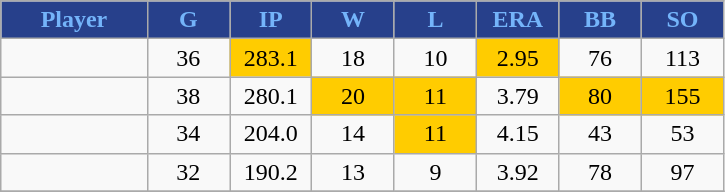<table class="wikitable sortable">
<tr>
<th style="background:#27408B;color:#74B4FA;" width="16%">Player</th>
<th style="background:#27408B;color:#74B4FA;" width="9%">G</th>
<th style="background:#27408B;color:#74B4FA;" width="9%">IP</th>
<th style="background:#27408B;color:#74B4FA;" width="9%">W</th>
<th style="background:#27408B;color:#74B4FA;" width="9%">L</th>
<th style="background:#27408B;color:#74B4FA;" width="9%">ERA</th>
<th style="background:#27408B;color:#74B4FA;" width="9%">BB</th>
<th style="background:#27408B;color:#74B4FA;" width="9%">SO</th>
</tr>
<tr align="center">
<td></td>
<td>36</td>
<td bgcolor="#FFCC00">283.1</td>
<td>18</td>
<td>10</td>
<td bgcolor="#FFCC00">2.95</td>
<td>76</td>
<td>113</td>
</tr>
<tr align="center">
<td></td>
<td>38</td>
<td>280.1</td>
<td bgcolor="#FFCC00">20</td>
<td bgcolor="#FFCC00">11</td>
<td>3.79</td>
<td bgcolor="#FFCC00">80</td>
<td bgcolor="#FFCC00">155</td>
</tr>
<tr align="center">
<td></td>
<td>34</td>
<td>204.0</td>
<td>14</td>
<td bgcolor="#FFCC00">11</td>
<td>4.15</td>
<td>43</td>
<td>53</td>
</tr>
<tr align="center">
<td></td>
<td>32</td>
<td>190.2</td>
<td>13</td>
<td>9</td>
<td>3.92</td>
<td>78</td>
<td>97</td>
</tr>
<tr align="center">
</tr>
</table>
